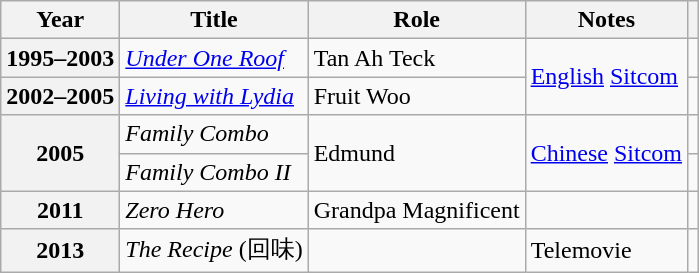<table class="wikitable sortable plainrowheaders">
<tr>
<th scope="col">Year</th>
<th scope="col">Title</th>
<th scope="col">Role</th>
<th class="unsortable" scope="col">Notes</th>
<th class="unsortable" scope="col"></th>
</tr>
<tr>
<th scope="row">1995–2003</th>
<td><em><a href='#'>Under One Roof</a></em></td>
<td>Tan Ah Teck</td>
<td rowspan="2"><a href='#'>English</a> <a href='#'>Sitcom</a></td>
<td></td>
</tr>
<tr>
<th scope="row">2002–2005</th>
<td><em><a href='#'>Living with Lydia</a></em></td>
<td>Fruit Woo</td>
<td></td>
</tr>
<tr>
<th rowspan="2" scope="row">2005</th>
<td><em>Family Combo</em></td>
<td rowspan="2">Edmund</td>
<td rowspan="2"><a href='#'>Chinese</a> <a href='#'>Sitcom</a></td>
<td></td>
</tr>
<tr>
<td><em>Family Combo II</em></td>
<td></td>
</tr>
<tr>
<th scope="row">2011</th>
<td><em>Zero Hero</em></td>
<td>Grandpa Magnificent</td>
<td></td>
<td></td>
</tr>
<tr>
<th scope="row">2013</th>
<td><em>The Recipe</em> (回味)</td>
<td></td>
<td>Telemovie</td>
<td></td>
</tr>
</table>
